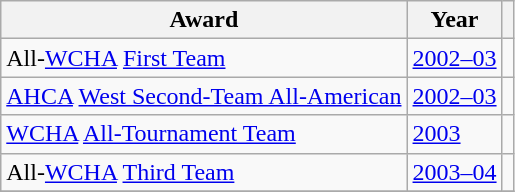<table class="wikitable">
<tr>
<th>Award</th>
<th>Year</th>
<th></th>
</tr>
<tr>
<td>All-<a href='#'>WCHA</a> <a href='#'>First Team</a></td>
<td><a href='#'>2002–03</a></td>
<td></td>
</tr>
<tr>
<td><a href='#'>AHCA</a> <a href='#'>West Second-Team All-American</a></td>
<td><a href='#'>2002–03</a></td>
<td></td>
</tr>
<tr>
<td><a href='#'>WCHA</a> <a href='#'>All-Tournament Team</a></td>
<td><a href='#'>2003</a></td>
<td></td>
</tr>
<tr>
<td>All-<a href='#'>WCHA</a> <a href='#'>Third Team</a></td>
<td><a href='#'>2003–04</a></td>
<td></td>
</tr>
<tr>
</tr>
</table>
